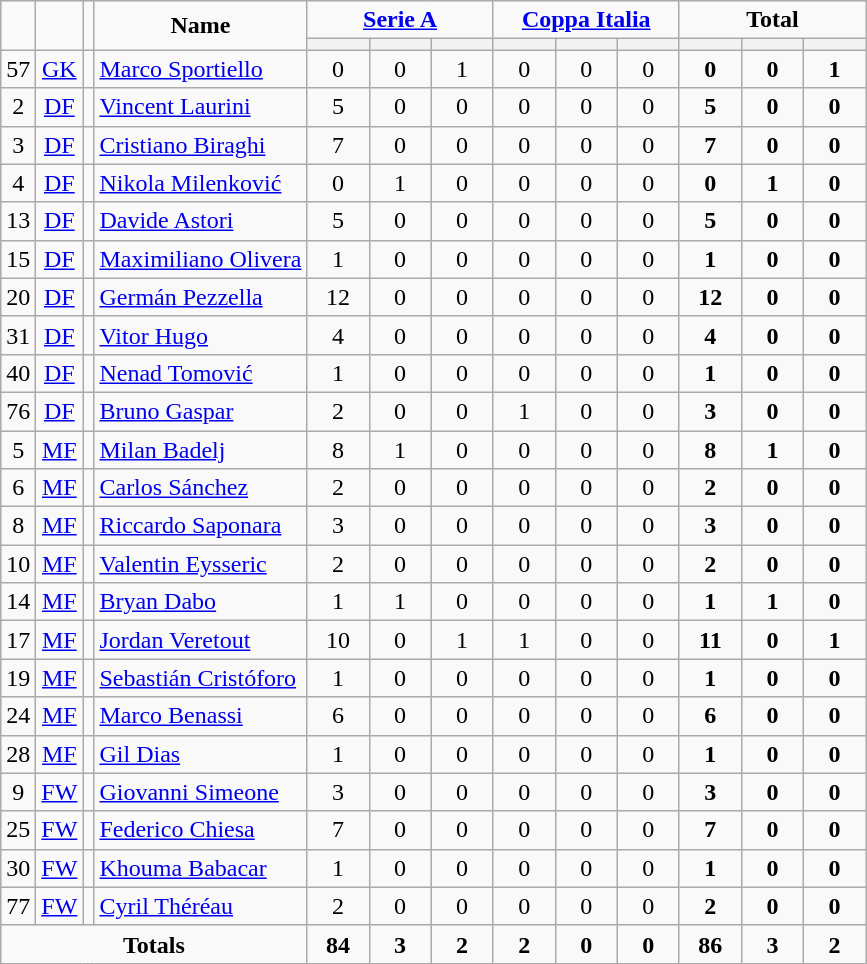<table class="wikitable" style="text-align:center;">
<tr>
<td rowspan="2" !width=15><strong></strong></td>
<td rowspan="2" !width=15><strong></strong></td>
<td rowspan="2" !width=15><strong></strong></td>
<td rowspan="2" !width=120><strong>Name</strong></td>
<td colspan="3"><strong><a href='#'>Serie A</a></strong></td>
<td colspan="3"><strong><a href='#'>Coppa Italia</a></strong></td>
<td colspan="3"><strong>Total</strong></td>
</tr>
<tr>
<th width=34; background:#fe9;"></th>
<th width=34; background:#fe9;"></th>
<th width=34; background:#ff8888;"></th>
<th width=34; background:#fe9;"></th>
<th width=34; background:#fe9;"></th>
<th width=34; background:#ff8888;"></th>
<th width=34; background:#fe9;"></th>
<th width=34; background:#fe9;"></th>
<th width=34; background:#ff8888;"></th>
</tr>
<tr>
<td>57</td>
<td><a href='#'>GK</a></td>
<td></td>
<td align=left><a href='#'>Marco Sportiello</a></td>
<td>0</td>
<td>0</td>
<td>1</td>
<td>0</td>
<td>0</td>
<td>0</td>
<td><strong>0</strong></td>
<td><strong>0</strong></td>
<td><strong>1</strong></td>
</tr>
<tr>
<td>2</td>
<td><a href='#'>DF</a></td>
<td></td>
<td align=left><a href='#'>Vincent Laurini</a></td>
<td>5</td>
<td>0</td>
<td>0</td>
<td>0</td>
<td>0</td>
<td>0</td>
<td><strong>5</strong></td>
<td><strong>0</strong></td>
<td><strong>0</strong></td>
</tr>
<tr>
<td>3</td>
<td><a href='#'>DF</a></td>
<td></td>
<td align=left><a href='#'>Cristiano Biraghi</a></td>
<td>7</td>
<td>0</td>
<td>0</td>
<td>0</td>
<td>0</td>
<td>0</td>
<td><strong>7</strong></td>
<td><strong>0</strong></td>
<td><strong>0</strong></td>
</tr>
<tr>
<td>4</td>
<td><a href='#'>DF</a></td>
<td></td>
<td align=left><a href='#'>Nikola Milenković</a></td>
<td>0</td>
<td>1</td>
<td>0</td>
<td>0</td>
<td>0</td>
<td>0</td>
<td><strong>0</strong></td>
<td><strong>1</strong></td>
<td><strong>0</strong></td>
</tr>
<tr>
<td>13</td>
<td><a href='#'>DF</a></td>
<td></td>
<td align=left><a href='#'>Davide Astori</a></td>
<td>5</td>
<td>0</td>
<td>0</td>
<td>0</td>
<td>0</td>
<td>0</td>
<td><strong>5</strong></td>
<td><strong>0</strong></td>
<td><strong>0</strong></td>
</tr>
<tr>
<td>15</td>
<td><a href='#'>DF</a></td>
<td></td>
<td align=left><a href='#'>Maximiliano Olivera</a></td>
<td>1</td>
<td>0</td>
<td>0</td>
<td>0</td>
<td>0</td>
<td>0</td>
<td><strong>1</strong></td>
<td><strong>0</strong></td>
<td><strong>0</strong></td>
</tr>
<tr>
<td>20</td>
<td><a href='#'>DF</a></td>
<td></td>
<td align=left><a href='#'>Germán Pezzella</a></td>
<td>12</td>
<td>0</td>
<td>0</td>
<td>0</td>
<td>0</td>
<td>0</td>
<td><strong>12</strong></td>
<td><strong>0</strong></td>
<td><strong>0</strong></td>
</tr>
<tr>
<td>31</td>
<td><a href='#'>DF</a></td>
<td></td>
<td align=left><a href='#'>Vitor Hugo</a></td>
<td>4</td>
<td>0</td>
<td>0</td>
<td>0</td>
<td>0</td>
<td>0</td>
<td><strong>4</strong></td>
<td><strong>0</strong></td>
<td><strong>0</strong></td>
</tr>
<tr>
<td>40</td>
<td><a href='#'>DF</a></td>
<td></td>
<td align=left><a href='#'>Nenad Tomović</a></td>
<td>1</td>
<td>0</td>
<td>0</td>
<td>0</td>
<td>0</td>
<td>0</td>
<td><strong>1</strong></td>
<td><strong>0</strong></td>
<td><strong>0</strong></td>
</tr>
<tr>
<td>76</td>
<td><a href='#'>DF</a></td>
<td></td>
<td align=left><a href='#'>Bruno Gaspar</a></td>
<td>2</td>
<td>0</td>
<td>0</td>
<td>1</td>
<td>0</td>
<td>0</td>
<td><strong>3</strong></td>
<td><strong>0</strong></td>
<td><strong>0</strong></td>
</tr>
<tr>
<td>5</td>
<td><a href='#'>MF</a></td>
<td></td>
<td align=left><a href='#'>Milan Badelj</a></td>
<td>8</td>
<td>1</td>
<td>0</td>
<td>0</td>
<td>0</td>
<td>0</td>
<td><strong>8</strong></td>
<td><strong>1</strong></td>
<td><strong>0</strong></td>
</tr>
<tr>
<td>6</td>
<td><a href='#'>MF</a></td>
<td></td>
<td align=left><a href='#'>Carlos Sánchez</a></td>
<td>2</td>
<td>0</td>
<td>0</td>
<td>0</td>
<td>0</td>
<td>0</td>
<td><strong>2</strong></td>
<td><strong>0</strong></td>
<td><strong>0</strong></td>
</tr>
<tr>
<td>8</td>
<td><a href='#'>MF</a></td>
<td></td>
<td align=left><a href='#'>Riccardo Saponara</a></td>
<td>3</td>
<td>0</td>
<td>0</td>
<td>0</td>
<td>0</td>
<td>0</td>
<td><strong>3</strong></td>
<td><strong>0</strong></td>
<td><strong>0</strong></td>
</tr>
<tr>
<td>10</td>
<td><a href='#'>MF</a></td>
<td></td>
<td align=left><a href='#'>Valentin Eysseric</a></td>
<td>2</td>
<td>0</td>
<td>0</td>
<td>0</td>
<td>0</td>
<td>0</td>
<td><strong>2</strong></td>
<td><strong>0</strong></td>
<td><strong>0</strong></td>
</tr>
<tr>
<td>14</td>
<td><a href='#'>MF</a></td>
<td></td>
<td align=left><a href='#'>Bryan Dabo</a></td>
<td>1</td>
<td>1</td>
<td>0</td>
<td>0</td>
<td>0</td>
<td>0</td>
<td><strong>1</strong></td>
<td><strong>1</strong></td>
<td><strong>0</strong></td>
</tr>
<tr>
<td>17</td>
<td><a href='#'>MF</a></td>
<td></td>
<td align=left><a href='#'>Jordan Veretout</a></td>
<td>10</td>
<td>0</td>
<td>1</td>
<td>1</td>
<td>0</td>
<td>0</td>
<td><strong>11</strong></td>
<td><strong>0</strong></td>
<td><strong>1</strong></td>
</tr>
<tr>
<td>19</td>
<td><a href='#'>MF</a></td>
<td></td>
<td align=left><a href='#'>Sebastián Cristóforo</a></td>
<td>1</td>
<td>0</td>
<td>0</td>
<td>0</td>
<td>0</td>
<td>0</td>
<td><strong>1</strong></td>
<td><strong>0</strong></td>
<td><strong>0</strong></td>
</tr>
<tr>
<td>24</td>
<td><a href='#'>MF</a></td>
<td></td>
<td align=left><a href='#'>Marco Benassi</a></td>
<td>6</td>
<td>0</td>
<td>0</td>
<td>0</td>
<td>0</td>
<td>0</td>
<td><strong>6</strong></td>
<td><strong>0</strong></td>
<td><strong>0</strong></td>
</tr>
<tr>
<td>28</td>
<td><a href='#'>MF</a></td>
<td></td>
<td align=left><a href='#'>Gil Dias</a></td>
<td>1</td>
<td>0</td>
<td>0</td>
<td>0</td>
<td>0</td>
<td>0</td>
<td><strong>1</strong></td>
<td><strong>0</strong></td>
<td><strong>0</strong></td>
</tr>
<tr>
<td>9</td>
<td><a href='#'>FW</a></td>
<td></td>
<td align=left><a href='#'>Giovanni Simeone</a></td>
<td>3</td>
<td>0</td>
<td>0</td>
<td>0</td>
<td>0</td>
<td>0</td>
<td><strong>3</strong></td>
<td><strong>0</strong></td>
<td><strong>0</strong></td>
</tr>
<tr>
<td>25</td>
<td><a href='#'>FW</a></td>
<td></td>
<td align=left><a href='#'>Federico Chiesa</a></td>
<td>7</td>
<td>0</td>
<td>0</td>
<td>0</td>
<td>0</td>
<td>0</td>
<td><strong>7</strong></td>
<td><strong>0</strong></td>
<td><strong>0</strong></td>
</tr>
<tr>
<td>30</td>
<td><a href='#'>FW</a></td>
<td></td>
<td align=left><a href='#'>Khouma Babacar</a></td>
<td>1</td>
<td>0</td>
<td>0</td>
<td>0</td>
<td>0</td>
<td>0</td>
<td><strong>1</strong></td>
<td><strong>0</strong></td>
<td><strong>0</strong></td>
</tr>
<tr>
<td>77</td>
<td><a href='#'>FW</a></td>
<td></td>
<td align=left><a href='#'>Cyril Théréau</a></td>
<td>2</td>
<td>0</td>
<td>0</td>
<td>0</td>
<td>0</td>
<td>0</td>
<td><strong>2</strong></td>
<td><strong>0</strong></td>
<td><strong>0</strong></td>
</tr>
<tr>
<td colspan=4><strong>Totals</strong></td>
<td><strong>84</strong></td>
<td><strong>3</strong></td>
<td><strong>2</strong></td>
<td><strong>2</strong></td>
<td><strong>0</strong></td>
<td><strong>0</strong></td>
<td><strong>86</strong></td>
<td><strong>3</strong></td>
<td><strong>2</strong></td>
</tr>
</table>
